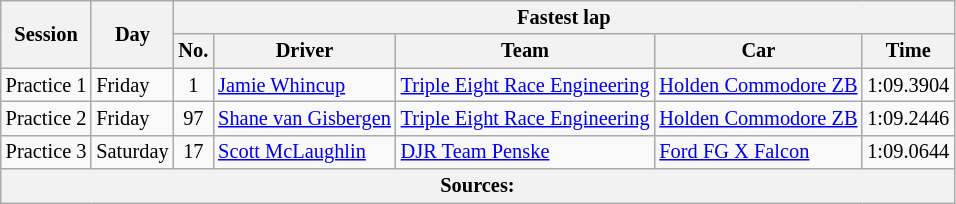<table class="wikitable" style="font-size: 85%">
<tr>
<th rowspan="2">Session</th>
<th rowspan="2">Day</th>
<th colspan="5">Fastest lap</th>
</tr>
<tr>
<th>No.</th>
<th>Driver</th>
<th>Team</th>
<th>Car</th>
<th>Time</th>
</tr>
<tr>
<td>Practice 1</td>
<td>Friday</td>
<td align="center">1</td>
<td> <a href='#'>Jamie Whincup</a></td>
<td><a href='#'>Triple Eight Race Engineering</a></td>
<td><a href='#'>Holden Commodore ZB</a></td>
<td>1:09.3904</td>
</tr>
<tr>
<td>Practice 2</td>
<td>Friday</td>
<td align="center">97</td>
<td> <a href='#'>Shane van Gisbergen</a></td>
<td><a href='#'>Triple Eight Race Engineering</a></td>
<td><a href='#'>Holden Commodore ZB</a></td>
<td>1:09.2446</td>
</tr>
<tr>
<td>Practice 3</td>
<td>Saturday</td>
<td align="center">17</td>
<td> <a href='#'>Scott McLaughlin</a></td>
<td><a href='#'>DJR Team Penske</a></td>
<td><a href='#'>Ford FG X Falcon</a></td>
<td>1:09.0644</td>
</tr>
<tr>
<th colspan="7">Sources:</th>
</tr>
</table>
